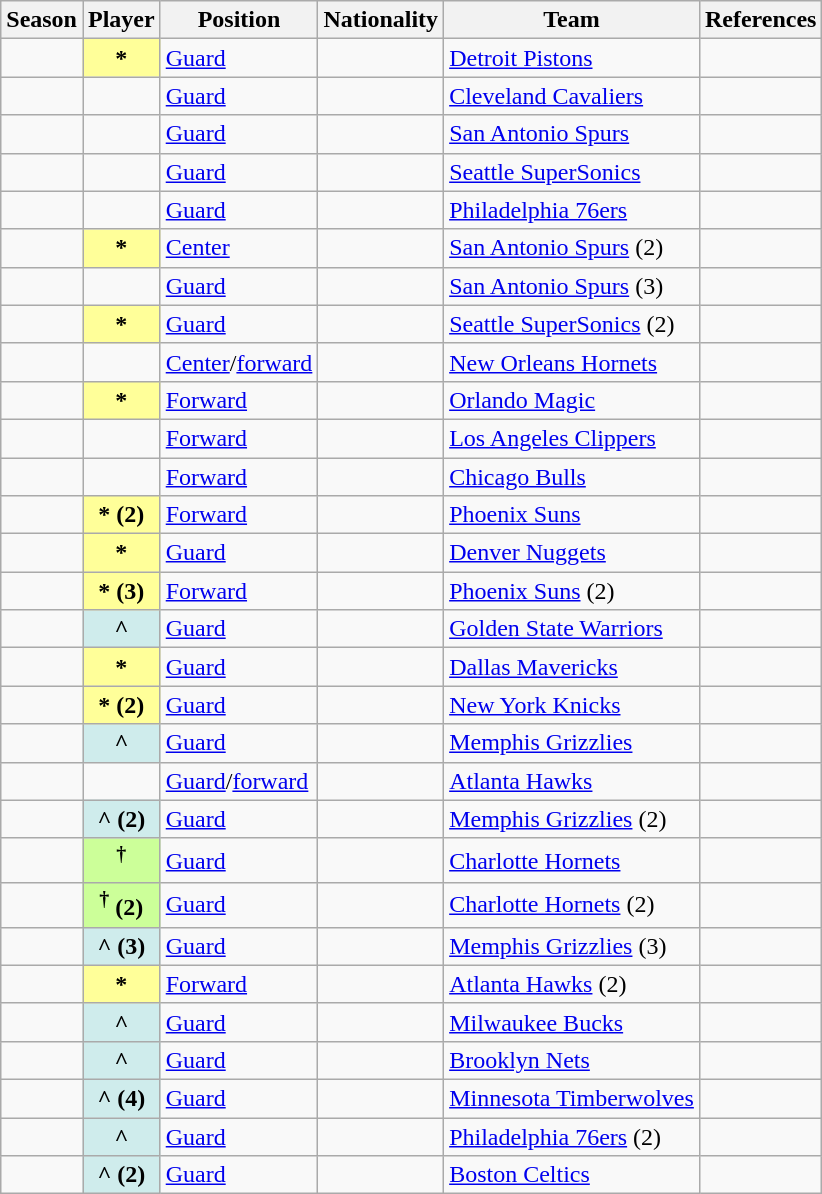<table class="wikitable plainrowheaders sortable" summary="Season (sortable), Player (sortable), Position (sortable), Nationality (sortable), Team (sortable) and References">
<tr>
<th scope="col">Season</th>
<th scope="col">Player</th>
<th scope="col">Position</th>
<th scope="col">Nationality</th>
<th scope="col">Team</th>
<th scope="col" class="unsortable">References</th>
</tr>
<tr>
<td></td>
<th scope="row" style="background-color:#FFFF99">*</th>
<td><a href='#'>Guard</a></td>
<td></td>
<td><a href='#'>Detroit Pistons</a></td>
<td align=center></td>
</tr>
<tr>
<td></td>
<th scope="row" style="background-color:transparent;"></th>
<td><a href='#'>Guard</a></td>
<td></td>
<td><a href='#'>Cleveland Cavaliers</a></td>
<td align=center></td>
</tr>
<tr>
<td></td>
<th scope="row" style="background-color:transparent;"></th>
<td><a href='#'>Guard</a></td>
<td></td>
<td><a href='#'>San Antonio Spurs</a></td>
<td align=center></td>
</tr>
<tr>
<td></td>
<th scope="row" style="background-color:transparent;"></th>
<td><a href='#'>Guard</a></td>
<td></td>
<td><a href='#'>Seattle SuperSonics</a></td>
<td align=center></td>
</tr>
<tr>
<td></td>
<th scope="row" style="background-color:transparent;"></th>
<td><a href='#'>Guard</a></td>
<td></td>
<td><a href='#'>Philadelphia 76ers</a></td>
<td align=center></td>
</tr>
<tr>
<td></td>
<th scope="row" style="background-color:#FFFF99">*</th>
<td><a href='#'>Center</a></td>
<td></td>
<td><a href='#'>San Antonio Spurs</a> (2)</td>
<td align=center></td>
</tr>
<tr>
<td></td>
<th scope="row" style="background-color:transparent;"></th>
<td><a href='#'>Guard</a></td>
<td></td>
<td><a href='#'>San Antonio Spurs</a> (3)</td>
<td align=center></td>
</tr>
<tr>
<td></td>
<th scope="row" style="background-color:#FFFF99">*</th>
<td><a href='#'>Guard</a></td>
<td></td>
<td><a href='#'>Seattle SuperSonics</a> (2)</td>
<td align=center></td>
</tr>
<tr>
<td></td>
<th scope="row" style="background-color:transparent;"></th>
<td><a href='#'>Center</a>/<a href='#'>forward</a></td>
<td></td>
<td><a href='#'>New Orleans Hornets</a></td>
<td align=center></td>
</tr>
<tr>
<td></td>
<th scope="row" style="background-color:#FFFF99">*</th>
<td><a href='#'>Forward</a></td>
<td></td>
<td><a href='#'>Orlando Magic</a></td>
<td align=center></td>
</tr>
<tr>
<td></td>
<th scope="row" style="background-color:transparent;"></th>
<td><a href='#'>Forward</a></td>
<td></td>
<td><a href='#'>Los Angeles Clippers</a></td>
<td align=center></td>
</tr>
<tr>
<td></td>
<th scope="row" style="background-color: transparent;"></th>
<td><a href='#'>Forward</a></td>
<td></td>
<td><a href='#'>Chicago Bulls</a></td>
<td align=center></td>
</tr>
<tr>
<td></td>
<th scope="row" style="background-color:#FFFF99">* (2)</th>
<td><a href='#'>Forward</a></td>
<td></td>
<td><a href='#'>Phoenix Suns</a></td>
<td align=center></td>
</tr>
<tr>
<td></td>
<th scope="row" style="background-color:#FFFF99">*</th>
<td><a href='#'>Guard</a></td>
<td></td>
<td><a href='#'>Denver Nuggets</a></td>
<td align=center></td>
</tr>
<tr>
<td></td>
<th scope="row" style="background-color:#FFFF99">* (3)</th>
<td><a href='#'>Forward</a></td>
<td></td>
<td><a href='#'>Phoenix Suns</a> (2)</td>
<td align=center></td>
</tr>
<tr>
<td></td>
<th scope="row" style="background-color:#CFECEC">^</th>
<td><a href='#'>Guard</a></td>
<td></td>
<td><a href='#'>Golden State Warriors</a></td>
<td align=center></td>
</tr>
<tr>
<td></td>
<th scope="row" style="background-color:#FFFF99">*</th>
<td><a href='#'>Guard</a></td>
<td></td>
<td><a href='#'>Dallas Mavericks</a></td>
<td align=center></td>
</tr>
<tr>
<td></td>
<th scope="row" style="background-color:#FFFF99">* (2)</th>
<td><a href='#'>Guard</a></td>
<td></td>
<td><a href='#'>New York Knicks</a></td>
<td align=center></td>
</tr>
<tr>
<td></td>
<th scope="row" style="background-color:#CFECEC">^</th>
<td><a href='#'>Guard</a></td>
<td></td>
<td><a href='#'>Memphis Grizzlies</a></td>
<td align=center></td>
</tr>
<tr>
<td></td>
<th scope="row" style="background-color:transparent;"></th>
<td><a href='#'>Guard</a>/<a href='#'>forward</a></td>
<td></td>
<td><a href='#'>Atlanta Hawks</a></td>
<td align=center></td>
</tr>
<tr>
<td></td>
<th scope="row" style="background-color:#CFECEC">^ (2)</th>
<td><a href='#'>Guard</a></td>
<td></td>
<td><a href='#'>Memphis Grizzlies</a> (2)</td>
<td align=center></td>
</tr>
<tr>
<td></td>
<th scope="row" style="background-color:#CCFF99"><sup>†</sup></th>
<td><a href='#'>Guard</a></td>
<td></td>
<td><a href='#'>Charlotte Hornets</a></td>
<td align=center></td>
</tr>
<tr>
<td></td>
<th scope="row" style="background-color:#CCFF99"><sup>†</sup> (2)</th>
<td><a href='#'>Guard</a></td>
<td></td>
<td><a href='#'>Charlotte Hornets</a> (2)</td>
<td align=center></td>
</tr>
<tr>
<td></td>
<th scope="row" style="background-color:#CFECEC">^ (3)</th>
<td><a href='#'>Guard</a></td>
<td></td>
<td><a href='#'>Memphis Grizzlies</a> (3)</td>
<td align=center></td>
</tr>
<tr>
<td></td>
<th scope="row" style="background-color:#FFFF99">*</th>
<td><a href='#'>Forward</a></td>
<td></td>
<td><a href='#'>Atlanta Hawks</a> (2)</td>
<td align=center></td>
</tr>
<tr>
<td></td>
<th scope="row" style="background-color:#CFECEC">^</th>
<td><a href='#'>Guard</a></td>
<td></td>
<td><a href='#'>Milwaukee Bucks</a></td>
<td align=center></td>
</tr>
<tr>
<td></td>
<th scope="row" style="background-color:#CFECEC">^</th>
<td><a href='#'>Guard</a></td>
<td></td>
<td><a href='#'>Brooklyn Nets</a></td>
<td align=center></td>
</tr>
<tr>
<td></td>
<th scope="row" style="background-color:#CFECEC">^ (4)</th>
<td><a href='#'>Guard</a></td>
<td></td>
<td><a href='#'>Minnesota Timberwolves</a></td>
<td align=center></td>
</tr>
<tr>
<td></td>
<th scope="row" style="background-color:#CFECEC">^</th>
<td><a href='#'>Guard</a></td>
<td></td>
<td><a href='#'>Philadelphia 76ers</a> (2)</td>
<td align=center></td>
</tr>
<tr>
<td></td>
<th scope="row" style="background-color:#CFECEC">^ (2)</th>
<td><a href='#'>Guard</a></td>
<td></td>
<td><a href='#'>Boston Celtics</a></td>
<td align=center></td>
</tr>
</table>
